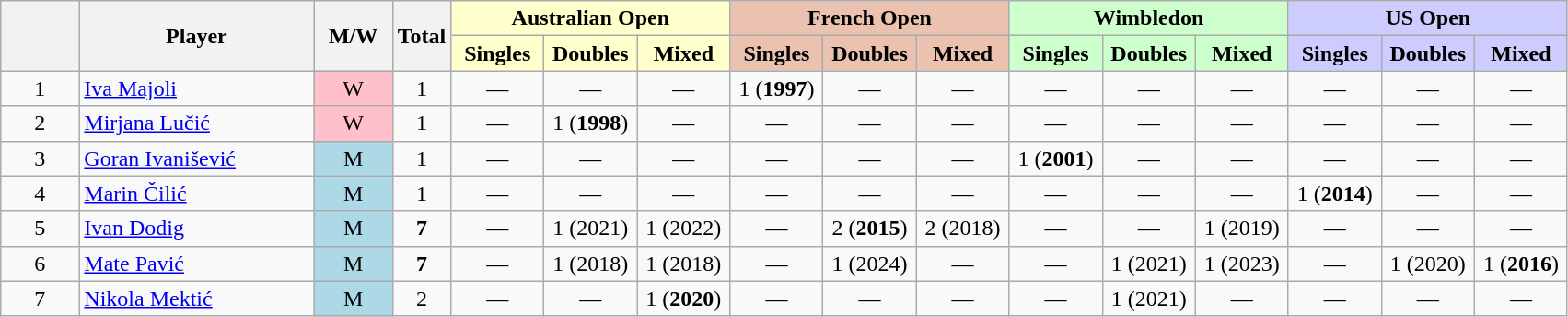<table class="wikitable mw-datatable sortable" style="text-align:center;">
<tr>
<th data-sort-type="number" width="5%" rowspan="2"></th>
<th width="15%" rowspan="2">Player</th>
<th width="5%"  rowspan="2">M/W</th>
<th rowspan="2">Total</th>
<th colspan="3" style="background:#ffc;">Australian Open</th>
<th colspan="3" style="background:#ebc2af;">French Open</th>
<th colspan="3" style="background:#cfc;">Wimbledon</th>
<th colspan="3" style="background:#ccf;">US Open</th>
</tr>
<tr>
<th style="background:#ffc; width:60px;">Singles</th>
<th style="background:#ffc; width:60px;">Doubles</th>
<th style="background:#ffc; width:60px;">Mixed</th>
<th style="background:#ebc2af; width:60px;">Singles</th>
<th style="background:#ebc2af; width:60px;">Doubles</th>
<th style="background:#ebc2af; width:60px;">Mixed</th>
<th style="background:#cfc; width:60px;">Singles</th>
<th style="background:#cfc; width:60px;">Doubles</th>
<th style="background:#cfc; width:60px;">Mixed</th>
<th style="background:#ccf; width:60px;">Singles</th>
<th style="background:#ccf; width:60px;">Doubles</th>
<th style="background:#ccf; width:60px;">Mixed</th>
</tr>
<tr>
<td>1</td>
<td style="text-align:left"><a href='#'>Iva Majoli</a></td>
<td style="background:pink;">W</td>
<td>1</td>
<td>—</td>
<td>—</td>
<td>—</td>
<td>1 (<strong>1997</strong>)</td>
<td>—</td>
<td>—</td>
<td>—</td>
<td>—</td>
<td>—</td>
<td>—</td>
<td>—</td>
<td>—</td>
</tr>
<tr>
<td>2</td>
<td style="text-align:left"><a href='#'>Mirjana Lučić</a></td>
<td style="background:pink;">W</td>
<td>1</td>
<td>—</td>
<td>1 (<strong>1998</strong>)</td>
<td>—</td>
<td>—</td>
<td>—</td>
<td>—</td>
<td>—</td>
<td>—</td>
<td>—</td>
<td>—</td>
<td>—</td>
<td>—</td>
</tr>
<tr>
<td>3</td>
<td style="text-align:left"><a href='#'>Goran Ivanišević</a></td>
<td style="background:lightblue;">M</td>
<td>1</td>
<td>—</td>
<td>—</td>
<td>—</td>
<td>—</td>
<td>—</td>
<td>—</td>
<td>1 (<strong>2001</strong>)</td>
<td>—</td>
<td>—</td>
<td>—</td>
<td>—</td>
<td>—</td>
</tr>
<tr>
<td>4</td>
<td style="text-align:left"><a href='#'>Marin Čilić</a></td>
<td style="background:lightblue;">M</td>
<td>1</td>
<td>—</td>
<td>—</td>
<td>—</td>
<td>—</td>
<td>—</td>
<td>—</td>
<td>—</td>
<td>—</td>
<td>—</td>
<td>1 (<strong>2014</strong>)</td>
<td>—</td>
<td>—</td>
</tr>
<tr>
<td>5</td>
<td style="text-align:left"><a href='#'>Ivan Dodig</a></td>
<td style="background:lightblue;">M</td>
<td><strong>7</strong></td>
<td>—</td>
<td>1 (2021)</td>
<td>1 (2022)</td>
<td>—</td>
<td>2 (<strong>2015</strong>)</td>
<td>2 (2018)</td>
<td>—</td>
<td>—</td>
<td>1 (2019)</td>
<td>—</td>
<td>—</td>
<td>—</td>
</tr>
<tr>
<td>6</td>
<td style="text-align:left"><a href='#'>Mate Pavić</a></td>
<td style="background:lightblue;">M</td>
<td><strong>7</strong></td>
<td>—</td>
<td>1 (2018)</td>
<td>1 (2018)</td>
<td>—</td>
<td>1 (2024)</td>
<td>—</td>
<td>—</td>
<td>1 (2021)</td>
<td>1 (2023)</td>
<td>—</td>
<td>1 (2020)</td>
<td>1 (<strong>2016</strong>)</td>
</tr>
<tr>
<td>7</td>
<td style="text-align:left"><a href='#'>Nikola Mektić</a></td>
<td style="background:lightblue;">M</td>
<td>2</td>
<td>—</td>
<td>—</td>
<td>1 (<strong>2020</strong>)</td>
<td>—</td>
<td>—</td>
<td>—</td>
<td>—</td>
<td>1 (2021)</td>
<td>—</td>
<td>—</td>
<td>—</td>
<td>—</td>
</tr>
</table>
